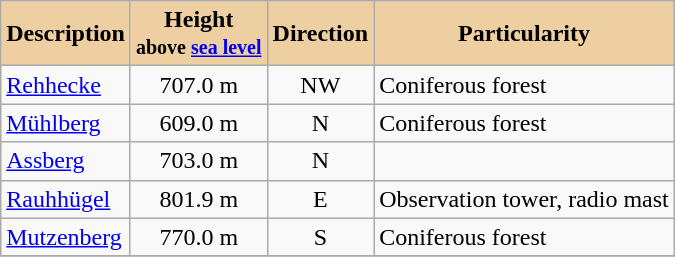<table class="wikitable">
<tr bgcolor="#EECFA1" align="center">
<td><strong>Description</strong></td>
<td><strong>Height <br><small> above <a href='#'>sea level</a> </small> </strong></td>
<td><strong>Direction</strong></td>
<td><strong>Particularity</strong></td>
</tr>
<tr>
<td><a href='#'>Rehhecke</a></td>
<td align="center">707.0 m</td>
<td align="center">NW</td>
<td>Coniferous forest</td>
</tr>
<tr>
<td><a href='#'>Mühlberg</a></td>
<td align="center">609.0 m</td>
<td align="center">N</td>
<td>Coniferous forest</td>
</tr>
<tr>
<td><a href='#'>Assberg</a></td>
<td align="center">703.0 m</td>
<td align="center">N</td>
<td></td>
</tr>
<tr>
<td><a href='#'>Rauhhügel</a></td>
<td align="center">801.9 m</td>
<td align="center">E</td>
<td align="center">Observation tower, radio mast</td>
</tr>
<tr>
<td><a href='#'>Mutzenberg</a></td>
<td align="center">770.0 m</td>
<td align="center">S</td>
<td>Coniferous forest</td>
</tr>
<tr>
</tr>
</table>
